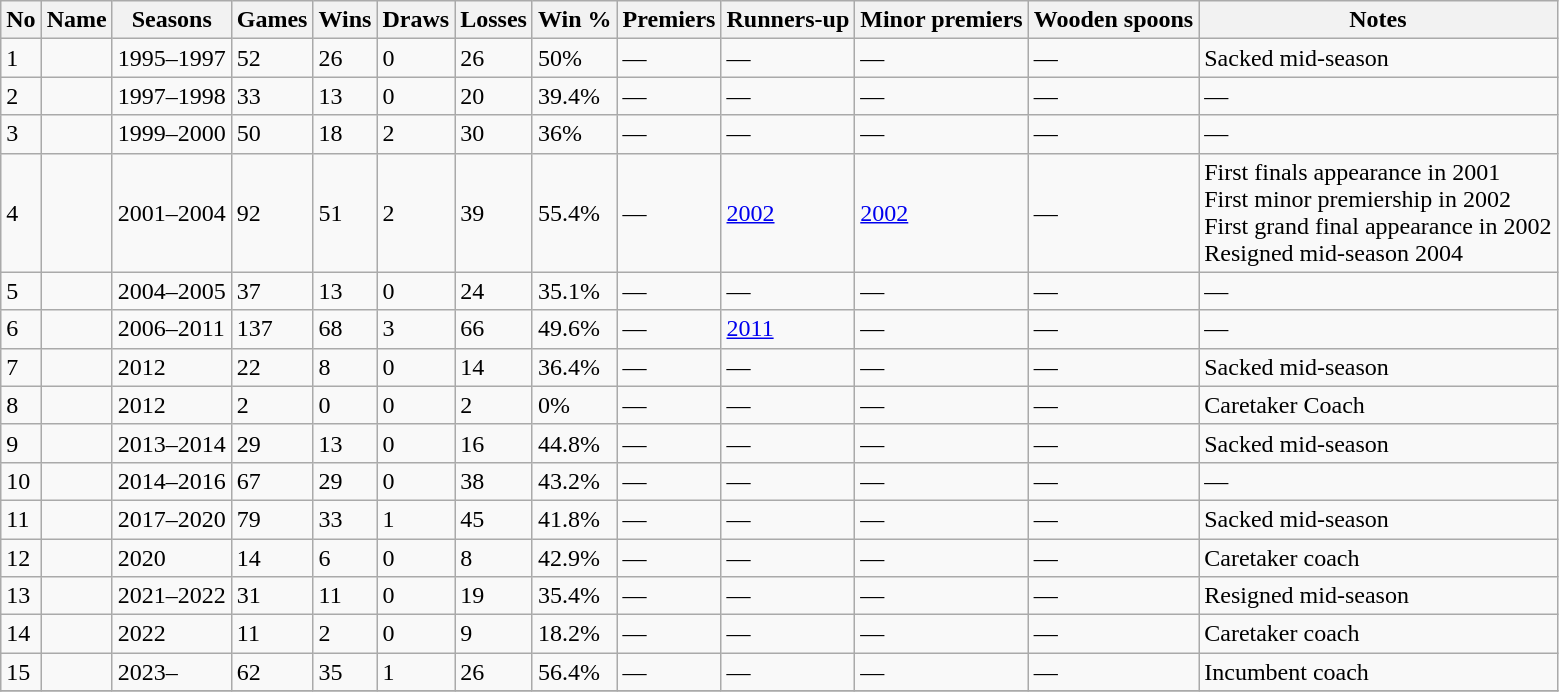<table class="wikitable sortable">
<tr>
<th>No</th>
<th>Name</th>
<th>Seasons</th>
<th>Games</th>
<th>Wins</th>
<th>Draws</th>
<th>Losses</th>
<th>Win %</th>
<th class="unsortable">Premiers</th>
<th class="unsortable">Runners-up</th>
<th class="unsortable">Minor premiers</th>
<th class="unsortable">Wooden spoons</th>
<th class="unsortable">Notes</th>
</tr>
<tr>
<td>1</td>
<td></td>
<td>1995–1997</td>
<td>52</td>
<td>26</td>
<td>0</td>
<td>26</td>
<td>50%</td>
<td>—</td>
<td>—</td>
<td>—</td>
<td>—</td>
<td>Sacked mid-season</td>
</tr>
<tr>
<td>2</td>
<td></td>
<td>1997–1998</td>
<td>33</td>
<td>13</td>
<td>0</td>
<td>20</td>
<td>39.4%</td>
<td>—</td>
<td>—</td>
<td>—</td>
<td>—</td>
<td>—</td>
</tr>
<tr>
<td>3</td>
<td></td>
<td>1999–2000</td>
<td>50</td>
<td>18</td>
<td>2</td>
<td>30</td>
<td>36%</td>
<td>—</td>
<td>—</td>
<td>—</td>
<td>—</td>
<td>—</td>
</tr>
<tr>
<td>4</td>
<td></td>
<td>2001–2004</td>
<td>92</td>
<td>51</td>
<td>2</td>
<td>39</td>
<td>55.4%</td>
<td>—</td>
<td><a href='#'>2002</a></td>
<td><a href='#'>2002</a></td>
<td>—</td>
<td>First finals appearance in 2001<br>First minor premiership in 2002<br>First grand final appearance in 2002<br>Resigned mid-season 2004</td>
</tr>
<tr>
<td>5</td>
<td></td>
<td>2004–2005</td>
<td>37</td>
<td>13</td>
<td>0</td>
<td>24</td>
<td>35.1%</td>
<td>—</td>
<td>—</td>
<td>—</td>
<td>—</td>
<td>—</td>
</tr>
<tr>
<td>6</td>
<td></td>
<td>2006–2011</td>
<td>137</td>
<td>68</td>
<td>3</td>
<td>66</td>
<td>49.6%</td>
<td>—</td>
<td><a href='#'>2011</a></td>
<td>—</td>
<td>—</td>
<td>—</td>
</tr>
<tr>
<td>7</td>
<td></td>
<td>2012</td>
<td>22</td>
<td>8</td>
<td>0</td>
<td>14</td>
<td>36.4%</td>
<td>—</td>
<td>—</td>
<td>—</td>
<td>—</td>
<td>Sacked mid-season</td>
</tr>
<tr>
<td>8</td>
<td></td>
<td>2012</td>
<td>2</td>
<td>0</td>
<td>0</td>
<td>2</td>
<td>0%</td>
<td>—</td>
<td>—</td>
<td>—</td>
<td>—</td>
<td>Caretaker Coach</td>
</tr>
<tr>
<td>9</td>
<td></td>
<td>2013–2014</td>
<td>29</td>
<td>13</td>
<td>0</td>
<td>16</td>
<td>44.8%</td>
<td>—</td>
<td>—</td>
<td>—</td>
<td>—</td>
<td>Sacked mid-season</td>
</tr>
<tr>
<td>10</td>
<td></td>
<td>2014–2016</td>
<td>67</td>
<td>29</td>
<td>0</td>
<td>38</td>
<td>43.2%</td>
<td>—</td>
<td>—</td>
<td>—</td>
<td>—</td>
<td>—</td>
</tr>
<tr>
<td>11</td>
<td></td>
<td>2017–2020</td>
<td>79</td>
<td>33</td>
<td>1</td>
<td>45</td>
<td>41.8%</td>
<td>—</td>
<td>—</td>
<td>—</td>
<td>—</td>
<td>Sacked mid-season</td>
</tr>
<tr>
<td>12</td>
<td></td>
<td>2020</td>
<td>14</td>
<td>6</td>
<td>0</td>
<td>8</td>
<td>42.9%</td>
<td>—</td>
<td>—</td>
<td>—</td>
<td>—</td>
<td>Caretaker coach</td>
</tr>
<tr>
<td>13</td>
<td></td>
<td>2021–2022</td>
<td>31</td>
<td>11</td>
<td>0</td>
<td>19</td>
<td>35.4%</td>
<td>—</td>
<td>—</td>
<td>—</td>
<td>—</td>
<td>Resigned mid-season</td>
</tr>
<tr>
<td>14</td>
<td></td>
<td>2022</td>
<td>11</td>
<td>2</td>
<td>0</td>
<td>9</td>
<td>18.2%</td>
<td>—</td>
<td>—</td>
<td>—</td>
<td>—</td>
<td>Caretaker coach</td>
</tr>
<tr>
<td>15</td>
<td></td>
<td>2023–</td>
<td>62</td>
<td>35</td>
<td>1</td>
<td>26</td>
<td>56.4%</td>
<td>—</td>
<td>—</td>
<td>—</td>
<td>—</td>
<td>Incumbent coach</td>
</tr>
<tr>
</tr>
</table>
